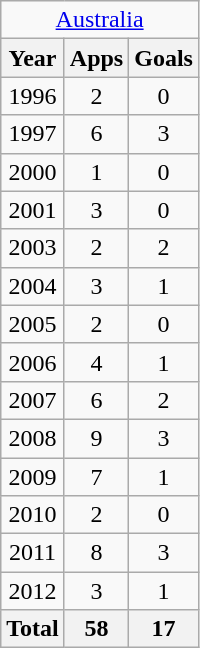<table class="wikitable" style="text-align:center">
<tr>
<td colspan=3><a href='#'>Australia</a></td>
</tr>
<tr>
<th>Year</th>
<th>Apps</th>
<th>Goals</th>
</tr>
<tr>
<td>1996</td>
<td>2</td>
<td>0</td>
</tr>
<tr>
<td>1997</td>
<td>6</td>
<td>3</td>
</tr>
<tr>
<td>2000</td>
<td>1</td>
<td>0</td>
</tr>
<tr>
<td>2001</td>
<td>3</td>
<td>0</td>
</tr>
<tr>
<td>2003</td>
<td>2</td>
<td>2</td>
</tr>
<tr>
<td>2004</td>
<td>3</td>
<td>1</td>
</tr>
<tr>
<td>2005</td>
<td>2</td>
<td>0</td>
</tr>
<tr>
<td>2006</td>
<td>4</td>
<td>1</td>
</tr>
<tr>
<td>2007</td>
<td>6</td>
<td>2</td>
</tr>
<tr>
<td>2008</td>
<td>9</td>
<td>3</td>
</tr>
<tr>
<td>2009</td>
<td>7</td>
<td>1</td>
</tr>
<tr>
<td>2010</td>
<td>2</td>
<td>0</td>
</tr>
<tr>
<td>2011</td>
<td>8</td>
<td>3</td>
</tr>
<tr>
<td>2012</td>
<td>3</td>
<td>1</td>
</tr>
<tr>
<th>Total</th>
<th>58</th>
<th>17</th>
</tr>
</table>
